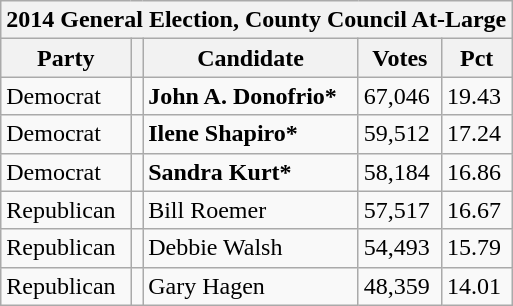<table class="wikitable mw-collapsible mw-collapsed">
<tr>
<th colspan="5">2014 General Election, County Council At-Large</th>
</tr>
<tr>
<th>Party</th>
<th></th>
<th>Candidate</th>
<th>Votes</th>
<th>Pct</th>
</tr>
<tr>
<td>Democrat</td>
<td></td>
<td><strong>John A. Donofrio*</strong></td>
<td>67,046</td>
<td>19.43</td>
</tr>
<tr>
<td>Democrat</td>
<td></td>
<td><strong>Ilene Shapiro*</strong></td>
<td>59,512</td>
<td>17.24</td>
</tr>
<tr>
<td>Democrat</td>
<td></td>
<td><strong>Sandra Kurt*</strong></td>
<td>58,184</td>
<td>16.86</td>
</tr>
<tr>
<td>Republican</td>
<td></td>
<td>Bill Roemer</td>
<td>57,517</td>
<td>16.67</td>
</tr>
<tr>
<td>Republican</td>
<td></td>
<td>Debbie Walsh</td>
<td>54,493</td>
<td>15.79</td>
</tr>
<tr>
<td>Republican</td>
<td></td>
<td>Gary Hagen</td>
<td>48,359</td>
<td>14.01</td>
</tr>
</table>
